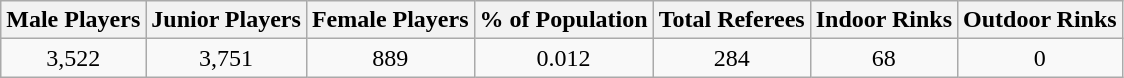<table class=wikitable style="text-align:center">
<tr>
<th>Male Players</th>
<th>Junior Players</th>
<th>Female Players</th>
<th>% of Population</th>
<th>Total Referees</th>
<th>Indoor Rinks</th>
<th>Outdoor Rinks</th>
</tr>
<tr>
<td>3,522</td>
<td>3,751</td>
<td>889</td>
<td>0.012</td>
<td>284</td>
<td>68</td>
<td>0</td>
</tr>
</table>
